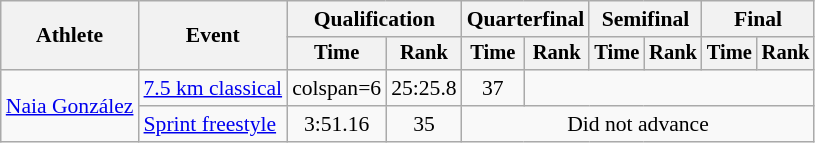<table class="wikitable" style="font-size:90%">
<tr>
<th rowspan="2">Athlete</th>
<th rowspan="2">Event</th>
<th colspan="2">Qualification</th>
<th colspan="2">Quarterfinal</th>
<th colspan="2">Semifinal</th>
<th colspan="2">Final</th>
</tr>
<tr style="font-size:95%">
<th>Time</th>
<th>Rank</th>
<th>Time</th>
<th>Rank</th>
<th>Time</th>
<th>Rank</th>
<th>Time</th>
<th>Rank</th>
</tr>
<tr align=center>
<td align=left rowspan=2><a href='#'>Naia González</a></td>
<td align=left><a href='#'>7.5 km classical</a></td>
<td>colspan=6</td>
<td>25:25.8</td>
<td>37</td>
</tr>
<tr align=center>
<td align=left><a href='#'>Sprint freestyle</a></td>
<td>3:51.16</td>
<td>35</td>
<td colspan=6>Did not advance</td>
</tr>
</table>
